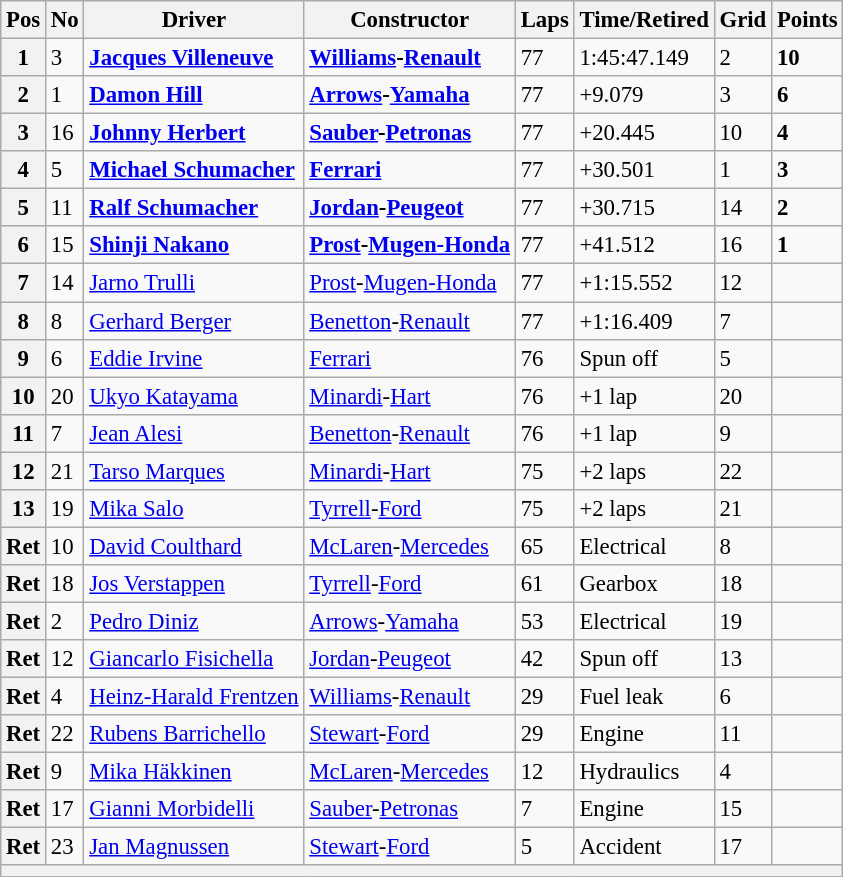<table class="wikitable" style="font-size: 95%;">
<tr>
<th>Pos</th>
<th>No</th>
<th>Driver</th>
<th>Constructor</th>
<th>Laps</th>
<th>Time/Retired</th>
<th>Grid</th>
<th>Points</th>
</tr>
<tr>
<th>1</th>
<td>3</td>
<td> <strong><a href='#'>Jacques Villeneuve</a></strong></td>
<td><strong><a href='#'>Williams</a>-<a href='#'>Renault</a></strong></td>
<td>77</td>
<td>1:45:47.149</td>
<td>2</td>
<td><strong>10</strong></td>
</tr>
<tr>
<th>2</th>
<td>1</td>
<td> <strong><a href='#'>Damon Hill</a></strong></td>
<td><strong><a href='#'>Arrows</a>-<a href='#'>Yamaha</a></strong></td>
<td>77</td>
<td>+9.079</td>
<td>3</td>
<td><strong>6</strong></td>
</tr>
<tr>
<th>3</th>
<td>16</td>
<td> <strong><a href='#'>Johnny Herbert</a></strong></td>
<td><strong><a href='#'>Sauber</a>-<a href='#'>Petronas</a></strong></td>
<td>77</td>
<td>+20.445</td>
<td>10</td>
<td><strong>4</strong></td>
</tr>
<tr>
<th>4</th>
<td>5</td>
<td> <strong><a href='#'>Michael Schumacher</a></strong></td>
<td><strong><a href='#'>Ferrari</a></strong></td>
<td>77</td>
<td>+30.501</td>
<td>1</td>
<td><strong>3</strong></td>
</tr>
<tr>
<th>5</th>
<td>11</td>
<td> <strong><a href='#'>Ralf Schumacher</a></strong></td>
<td><strong><a href='#'>Jordan</a>-<a href='#'>Peugeot</a></strong></td>
<td>77</td>
<td>+30.715</td>
<td>14</td>
<td><strong>2</strong></td>
</tr>
<tr>
<th>6</th>
<td>15</td>
<td> <strong><a href='#'>Shinji Nakano</a></strong></td>
<td><strong><a href='#'>Prost</a>-<a href='#'>Mugen-Honda</a></strong></td>
<td>77</td>
<td>+41.512</td>
<td>16</td>
<td><strong>1</strong></td>
</tr>
<tr>
<th>7</th>
<td>14</td>
<td> <a href='#'>Jarno Trulli</a></td>
<td><a href='#'>Prost</a>-<a href='#'>Mugen-Honda</a></td>
<td>77</td>
<td>+1:15.552</td>
<td>12</td>
<td> </td>
</tr>
<tr>
<th>8</th>
<td>8</td>
<td> <a href='#'>Gerhard Berger</a></td>
<td><a href='#'>Benetton</a>-<a href='#'>Renault</a></td>
<td>77</td>
<td>+1:16.409</td>
<td>7</td>
<td> </td>
</tr>
<tr>
<th>9</th>
<td>6</td>
<td> <a href='#'>Eddie Irvine</a></td>
<td><a href='#'>Ferrari</a></td>
<td>76</td>
<td>Spun off</td>
<td>5</td>
<td> </td>
</tr>
<tr>
<th>10</th>
<td>20</td>
<td> <a href='#'>Ukyo Katayama</a></td>
<td><a href='#'>Minardi</a>-<a href='#'>Hart</a></td>
<td>76</td>
<td>+1 lap</td>
<td>20</td>
<td> </td>
</tr>
<tr>
<th>11</th>
<td>7</td>
<td> <a href='#'>Jean Alesi</a></td>
<td><a href='#'>Benetton</a>-<a href='#'>Renault</a></td>
<td>76</td>
<td>+1 lap</td>
<td>9</td>
<td> </td>
</tr>
<tr>
<th>12</th>
<td>21</td>
<td> <a href='#'>Tarso Marques</a></td>
<td><a href='#'>Minardi</a>-<a href='#'>Hart</a></td>
<td>75</td>
<td>+2 laps</td>
<td>22</td>
<td> </td>
</tr>
<tr>
<th>13</th>
<td>19</td>
<td> <a href='#'>Mika Salo</a></td>
<td><a href='#'>Tyrrell</a>-<a href='#'>Ford</a></td>
<td>75</td>
<td>+2 laps</td>
<td>21</td>
<td> </td>
</tr>
<tr>
<th>Ret</th>
<td>10</td>
<td> <a href='#'>David Coulthard</a></td>
<td><a href='#'>McLaren</a>-<a href='#'>Mercedes</a></td>
<td>65</td>
<td>Electrical</td>
<td>8</td>
<td> </td>
</tr>
<tr>
<th>Ret</th>
<td>18</td>
<td> <a href='#'>Jos Verstappen</a></td>
<td><a href='#'>Tyrrell</a>-<a href='#'>Ford</a></td>
<td>61</td>
<td>Gearbox</td>
<td>18</td>
<td> </td>
</tr>
<tr>
<th>Ret</th>
<td>2</td>
<td> <a href='#'>Pedro Diniz</a></td>
<td><a href='#'>Arrows</a>-<a href='#'>Yamaha</a></td>
<td>53</td>
<td>Electrical</td>
<td>19</td>
<td> </td>
</tr>
<tr>
<th>Ret</th>
<td>12</td>
<td> <a href='#'>Giancarlo Fisichella</a></td>
<td><a href='#'>Jordan</a>-<a href='#'>Peugeot</a></td>
<td>42</td>
<td>Spun off</td>
<td>13</td>
<td> </td>
</tr>
<tr>
<th>Ret</th>
<td>4</td>
<td> <a href='#'>Heinz-Harald Frentzen</a></td>
<td><a href='#'>Williams</a>-<a href='#'>Renault</a></td>
<td>29</td>
<td>Fuel leak</td>
<td>6</td>
<td> </td>
</tr>
<tr>
<th>Ret</th>
<td>22</td>
<td> <a href='#'>Rubens Barrichello</a></td>
<td><a href='#'>Stewart</a>-<a href='#'>Ford</a></td>
<td>29</td>
<td>Engine</td>
<td>11</td>
<td> </td>
</tr>
<tr>
<th>Ret</th>
<td>9</td>
<td> <a href='#'>Mika Häkkinen</a></td>
<td><a href='#'>McLaren</a>-<a href='#'>Mercedes</a></td>
<td>12</td>
<td>Hydraulics</td>
<td>4</td>
<td> </td>
</tr>
<tr>
<th>Ret</th>
<td>17</td>
<td> <a href='#'>Gianni Morbidelli</a></td>
<td><a href='#'>Sauber</a>-<a href='#'>Petronas</a></td>
<td>7</td>
<td>Engine</td>
<td>15</td>
<td> </td>
</tr>
<tr>
<th>Ret</th>
<td>23</td>
<td> <a href='#'>Jan Magnussen</a></td>
<td><a href='#'>Stewart</a>-<a href='#'>Ford</a></td>
<td>5</td>
<td>Accident</td>
<td>17</td>
<td> </td>
</tr>
<tr>
<th colspan="8"></th>
</tr>
</table>
